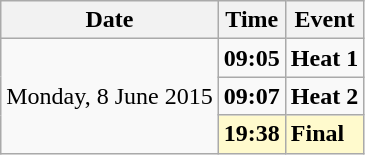<table class="wikitable">
<tr>
<th>Date</th>
<th>Time</th>
<th>Event</th>
</tr>
<tr>
<td rowspan="3">Monday, 8 June 2015</td>
<td><strong>09:05</strong></td>
<td><strong>Heat 1</strong></td>
</tr>
<tr>
<td><strong>09:07</strong></td>
<td><strong>Heat 2</strong></td>
</tr>
<tr style="background-color:lemonchiffon;">
<td><strong>19:38</strong></td>
<td><strong>Final</strong></td>
</tr>
</table>
